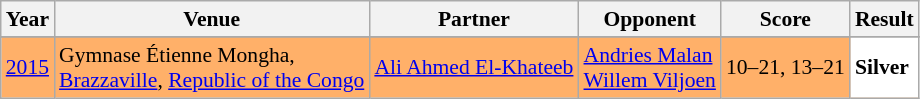<table class="sortable wikitable" style="font-size: 90%;">
<tr>
<th>Year</th>
<th>Venue</th>
<th>Partner</th>
<th>Opponent</th>
<th>Score</th>
<th>Result</th>
</tr>
<tr>
</tr>
<tr style="background:#FFB069">
<td align="center"><a href='#'>2015</a></td>
<td align="left">Gymnase Étienne Mongha,<br><a href='#'>Brazzaville</a>, <a href='#'>Republic of the Congo</a></td>
<td align="left"> <a href='#'>Ali Ahmed El-Khateeb</a></td>
<td align="left"> <a href='#'>Andries Malan</a><br> <a href='#'>Willem Viljoen</a></td>
<td align="left">10–21, 13–21</td>
<td style="text-align:left; background:white"> <strong>Silver</strong></td>
</tr>
</table>
